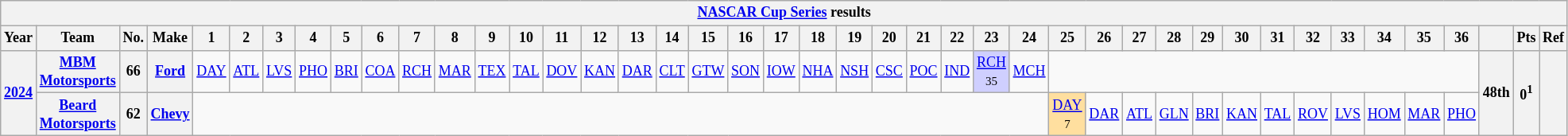<table class="wikitable" style="text-align:center; font-size:75%">
<tr>
<th colspan=43><a href='#'>NASCAR Cup Series</a> results</th>
</tr>
<tr>
<th>Year</th>
<th>Team</th>
<th>No.</th>
<th>Make</th>
<th>1</th>
<th>2</th>
<th>3</th>
<th>4</th>
<th>5</th>
<th>6</th>
<th>7</th>
<th>8</th>
<th>9</th>
<th>10</th>
<th>11</th>
<th>12</th>
<th>13</th>
<th>14</th>
<th>15</th>
<th>16</th>
<th>17</th>
<th>18</th>
<th>19</th>
<th>20</th>
<th>21</th>
<th>22</th>
<th>23</th>
<th>24</th>
<th>25</th>
<th>26</th>
<th>27</th>
<th>28</th>
<th>29</th>
<th>30</th>
<th>31</th>
<th>32</th>
<th>33</th>
<th>34</th>
<th>35</th>
<th>36</th>
<th></th>
<th>Pts</th>
<th>Ref</th>
</tr>
<tr>
<th rowspan=2><a href='#'>2024</a></th>
<th><a href='#'>MBM Motorsports</a></th>
<th>66</th>
<th><a href='#'>Ford</a></th>
<td><a href='#'>DAY</a></td>
<td><a href='#'>ATL</a></td>
<td><a href='#'>LVS</a></td>
<td><a href='#'>PHO</a></td>
<td><a href='#'>BRI</a></td>
<td><a href='#'>COA</a></td>
<td><a href='#'>RCH</a></td>
<td><a href='#'>MAR</a></td>
<td><a href='#'>TEX</a></td>
<td><a href='#'>TAL</a></td>
<td><a href='#'>DOV</a></td>
<td><a href='#'>KAN</a></td>
<td><a href='#'>DAR</a></td>
<td><a href='#'>CLT</a></td>
<td><a href='#'>GTW</a></td>
<td><a href='#'>SON</a></td>
<td><a href='#'>IOW</a></td>
<td><a href='#'>NHA</a></td>
<td><a href='#'>NSH</a></td>
<td><a href='#'>CSC</a></td>
<td><a href='#'>POC</a></td>
<td><a href='#'>IND</a></td>
<td style="background:#CFCFFF;"><a href='#'>RCH</a><br><small>35</small></td>
<td><a href='#'>MCH</a></td>
<td colspan=12></td>
<th rowspan=2>48th</th>
<th rowspan=2>0<sup>1</sup></th>
<th rowspan=2></th>
</tr>
<tr>
<th><a href='#'>Beard Motorsports</a></th>
<th>62</th>
<th><a href='#'>Chevy</a></th>
<td colspan=24></td>
<td style="background:#FFDF9F;"><a href='#'>DAY</a><br><small>7</small></td>
<td><a href='#'>DAR</a></td>
<td><a href='#'>ATL</a></td>
<td><a href='#'>GLN</a></td>
<td><a href='#'>BRI</a></td>
<td><a href='#'>KAN</a></td>
<td><a href='#'>TAL</a></td>
<td><a href='#'>ROV</a></td>
<td><a href='#'>LVS</a></td>
<td><a href='#'>HOM</a></td>
<td><a href='#'>MAR</a></td>
<td><a href='#'>PHO</a></td>
</tr>
</table>
